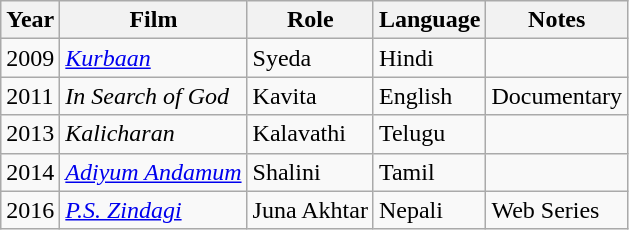<table class="wikitable sortable">
<tr>
<th>Year</th>
<th>Film</th>
<th>Role</th>
<th>Language</th>
<th>Notes</th>
</tr>
<tr>
<td>2009</td>
<td><em><a href='#'>Kurbaan</a></em></td>
<td>Syeda</td>
<td>Hindi</td>
<td></td>
</tr>
<tr>
<td>2011</td>
<td><em>In Search of God</em></td>
<td>Kavita</td>
<td>English</td>
<td>Documentary</td>
</tr>
<tr>
<td>2013</td>
<td><em>Kalicharan</em></td>
<td>Kalavathi</td>
<td>Telugu</td>
<td></td>
</tr>
<tr>
<td>2014</td>
<td><em><a href='#'>Adiyum Andamum</a></em></td>
<td>Shalini</td>
<td>Tamil</td>
<td></td>
</tr>
<tr>
<td>2016</td>
<td><em><a href='#'>P.S. Zindagi</a></em></td>
<td>Juna Akhtar</td>
<td>Nepali</td>
<td>Web Series</td>
</tr>
</table>
